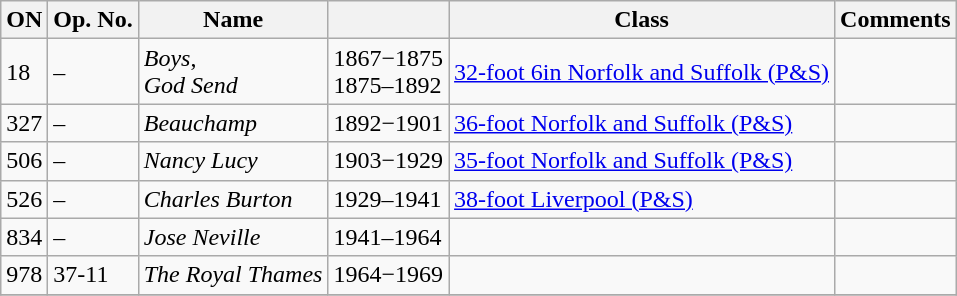<table class="wikitable">
<tr>
<th>ON</th>
<th>Op. No.</th>
<th>Name</th>
<th></th>
<th>Class</th>
<th>Comments</th>
</tr>
<tr>
<td>18</td>
<td>–</td>
<td><em>Boys</em>,<br><em>God Send</em></td>
<td>1867−1875<br>1875–1892</td>
<td><a href='#'>32-foot 6in Norfolk and Suffolk (P&S)</a></td>
<td></td>
</tr>
<tr>
<td>327</td>
<td>–</td>
<td><em>Beauchamp</em></td>
<td>1892−1901</td>
<td><a href='#'>36-foot Norfolk and Suffolk (P&S)</a></td>
<td></td>
</tr>
<tr>
<td>506</td>
<td>–</td>
<td><em>Nancy Lucy</em></td>
<td>1903−1929</td>
<td><a href='#'>35-foot Norfolk and Suffolk (P&S)</a></td>
<td></td>
</tr>
<tr>
<td>526</td>
<td>–</td>
<td><em>Charles Burton</em></td>
<td>1929–1941</td>
<td><a href='#'>38-foot Liverpool (P&S)</a></td>
<td></td>
</tr>
<tr>
<td>834</td>
<td>–</td>
<td><em>Jose Neville</em></td>
<td>1941–1964</td>
<td></td>
<td></td>
</tr>
<tr>
<td>978</td>
<td>37-11</td>
<td><em>The Royal Thames</em></td>
<td>1964−1969</td>
<td></td>
<td></td>
</tr>
<tr>
</tr>
</table>
